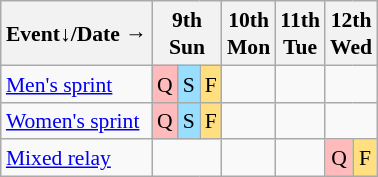<table class="wikitable" style="margin:0.5em auto; font-size:90%; line-height:1.25em; text-align:center;">
<tr>
<th>Event↓/Date →</th>
<th colspan=3>9th<br>Sun</th>
<th>10th<br>Mon</th>
<th>11th<br>Tue</th>
<th colspan=2>12th<br>Wed</th>
</tr>
<tr>
<td align="left"><a href='#'>Men's sprint</a></td>
<td bgcolor="#FFBBBB">Q</td>
<td bgcolor="#97DEFF">S</td>
<td bgcolor="#FFDF80">F</td>
<td></td>
<td></td>
<td colspan=2></td>
</tr>
<tr>
<td align="left"><a href='#'>Women's sprint</a></td>
<td bgcolor="#FFBBBB">Q</td>
<td bgcolor="#97DEFF">S</td>
<td bgcolor="#FFDF80">F</td>
<td></td>
<td></td>
<td colspan=2></td>
</tr>
<tr>
<td align="left"><a href='#'>Mixed relay</a></td>
<td colspan=3></td>
<td></td>
<td></td>
<td bgcolor="#FFBBBB">Q</td>
<td bgcolor="#FFDF80">F</td>
</tr>
</table>
